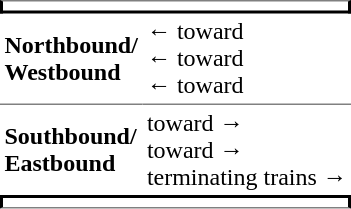<table border="0" cellspacing="0" cellpadding="3">
<tr>
<td colspan="2" style="border-top:solid 1px gray;border-right:solid 2px black;border-left:solid 2px black;border-bottom:solid 2px black;text-align:center"></td>
</tr>
<tr>
<td><strong>Northbound/<br>Westbound</strong></td>
<td>←  toward  <br>←  toward  <br>←  toward  <br></td>
</tr>
<tr>
<td style="border-top:solid 1px gray"><strong>Southbound/<br>Eastbound</strong></td>
<td style="border-top:solid 1px gray">  toward   →<br>  toward   →<br>  terminating trains →</td>
</tr>
<tr>
<td colspan="2" style="border-top:solid 2px black;border-right:solid 2px black;border-left:solid 2px black;border-bottom:solid 1px gray;text-align:center"></td>
</tr>
</table>
